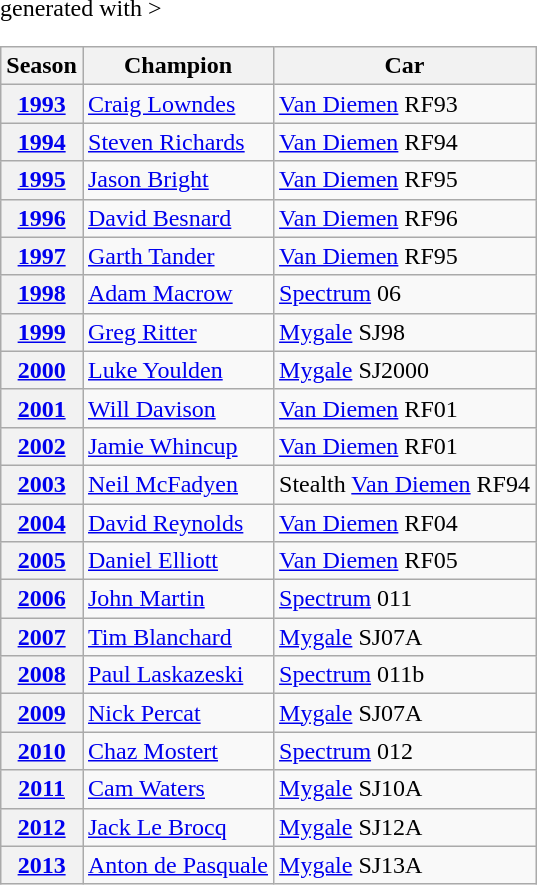<table class="wikitable" <hiddentext>generated with >
<tr style="font-weight:bold">
<th>Season</th>
<th>Champion</th>
<th>Car</th>
</tr>
<tr>
<th><a href='#'>1993</a></th>
<td><a href='#'>Craig Lowndes</a></td>
<td><a href='#'>Van Diemen</a> RF93</td>
</tr>
<tr>
<th><a href='#'>1994</a></th>
<td><a href='#'>Steven Richards</a></td>
<td><a href='#'>Van Diemen</a> RF94</td>
</tr>
<tr>
<th><a href='#'>1995</a></th>
<td><a href='#'>Jason Bright</a></td>
<td><a href='#'>Van Diemen</a> RF95</td>
</tr>
<tr>
<th><a href='#'>1996</a></th>
<td><a href='#'>David Besnard</a></td>
<td><a href='#'>Van Diemen</a> RF96</td>
</tr>
<tr>
<th><a href='#'>1997</a></th>
<td><a href='#'>Garth Tander</a></td>
<td><a href='#'>Van Diemen</a> RF95</td>
</tr>
<tr>
<th><a href='#'>1998</a></th>
<td><a href='#'>Adam Macrow</a></td>
<td><a href='#'>Spectrum</a> 06</td>
</tr>
<tr>
<th><a href='#'>1999</a></th>
<td><a href='#'>Greg Ritter</a></td>
<td><a href='#'>Mygale</a> SJ98</td>
</tr>
<tr>
<th><a href='#'>2000</a></th>
<td><a href='#'>Luke Youlden</a></td>
<td><a href='#'>Mygale</a> SJ2000</td>
</tr>
<tr>
<th><a href='#'>2001</a></th>
<td><a href='#'>Will Davison</a></td>
<td><a href='#'>Van Diemen</a> RF01</td>
</tr>
<tr>
<th><a href='#'>2002</a></th>
<td><a href='#'>Jamie Whincup</a></td>
<td><a href='#'>Van Diemen</a> RF01</td>
</tr>
<tr>
<th><a href='#'>2003</a></th>
<td><a href='#'>Neil McFadyen</a></td>
<td>Stealth <a href='#'>Van Diemen</a> RF94</td>
</tr>
<tr>
<th><a href='#'>2004</a></th>
<td><a href='#'>David Reynolds</a></td>
<td><a href='#'>Van Diemen</a> RF04</td>
</tr>
<tr>
<th><a href='#'>2005</a></th>
<td><a href='#'>Daniel Elliott</a></td>
<td><a href='#'>Van Diemen</a> RF05</td>
</tr>
<tr>
<th><a href='#'>2006</a></th>
<td><a href='#'>John Martin</a></td>
<td><a href='#'>Spectrum</a> 011</td>
</tr>
<tr>
<th><a href='#'>2007</a></th>
<td><a href='#'>Tim Blanchard</a></td>
<td><a href='#'>Mygale</a> SJ07A</td>
</tr>
<tr>
<th><a href='#'>2008</a></th>
<td><a href='#'>Paul Laskazeski</a></td>
<td><a href='#'>Spectrum</a> 011b</td>
</tr>
<tr>
<th><a href='#'>2009</a></th>
<td><a href='#'>Nick Percat</a></td>
<td><a href='#'>Mygale</a> SJ07A</td>
</tr>
<tr>
<th><a href='#'>2010</a></th>
<td><a href='#'>Chaz Mostert</a></td>
<td><a href='#'>Spectrum</a> 012</td>
</tr>
<tr>
<th><a href='#'>2011</a></th>
<td><a href='#'>Cam Waters</a></td>
<td><a href='#'>Mygale</a> SJ10A</td>
</tr>
<tr>
<th><a href='#'>2012</a></th>
<td><a href='#'>Jack Le Brocq</a></td>
<td><a href='#'>Mygale</a> SJ12A</td>
</tr>
<tr>
<th><a href='#'>2013</a></th>
<td><a href='#'>Anton de Pasquale</a></td>
<td><a href='#'>Mygale</a> SJ13A</td>
</tr>
</table>
